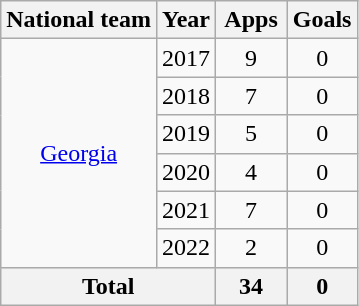<table class="wikitable" style="text-align:center">
<tr>
<th>National team</th>
<th>Year</th>
<th width="40">Apps</th>
<th width="40">Goals</th>
</tr>
<tr>
<td rowspan="6"><a href='#'>Georgia</a></td>
<td>2017</td>
<td>9</td>
<td>0</td>
</tr>
<tr>
<td>2018</td>
<td>7</td>
<td>0</td>
</tr>
<tr>
<td>2019</td>
<td>5</td>
<td>0</td>
</tr>
<tr>
<td>2020</td>
<td>4</td>
<td>0</td>
</tr>
<tr>
<td>2021</td>
<td>7</td>
<td>0</td>
</tr>
<tr>
<td>2022</td>
<td>2</td>
<td>0</td>
</tr>
<tr>
<th colspan="2">Total</th>
<th>34</th>
<th>0</th>
</tr>
</table>
